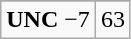<table class="wikitable">
<tr align="center">
</tr>
<tr align="center">
<td><strong>UNC</strong> −7</td>
<td>63</td>
</tr>
</table>
